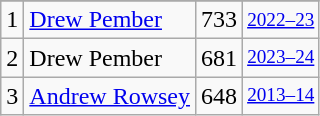<table class="wikitable">
<tr>
</tr>
<tr>
<td>1</td>
<td><a href='#'>Drew Pember</a></td>
<td>733</td>
<td style="font-size:80%;"><a href='#'>2022–23</a></td>
</tr>
<tr>
<td>2</td>
<td>Drew Pember</td>
<td>681</td>
<td style="font-size:80%;"><a href='#'>2023–24</a></td>
</tr>
<tr>
<td>3</td>
<td><a href='#'>Andrew Rowsey</a></td>
<td>648</td>
<td style="font-size:80%;"><a href='#'>2013–14</a></td>
</tr>
</table>
